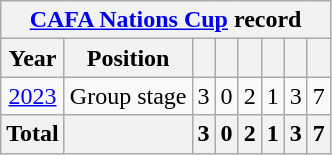<table class="wikitable" style="text-align: center;">
<tr>
<th colspan=8><a href='#'>CAFA Nations Cup</a> record</th>
</tr>
<tr>
<th>Year</th>
<th>Position</th>
<th></th>
<th></th>
<th></th>
<th></th>
<th></th>
<th></th>
</tr>
<tr>
<td>  <a href='#'>2023</a></td>
<td>Group stage</td>
<td>3</td>
<td>0</td>
<td>2</td>
<td>1</td>
<td>3</td>
<td>7</td>
</tr>
<tr>
<th>Total</th>
<th></th>
<th>3</th>
<th>0</th>
<th>2</th>
<th>1</th>
<th>3</th>
<th>7</th>
</tr>
</table>
